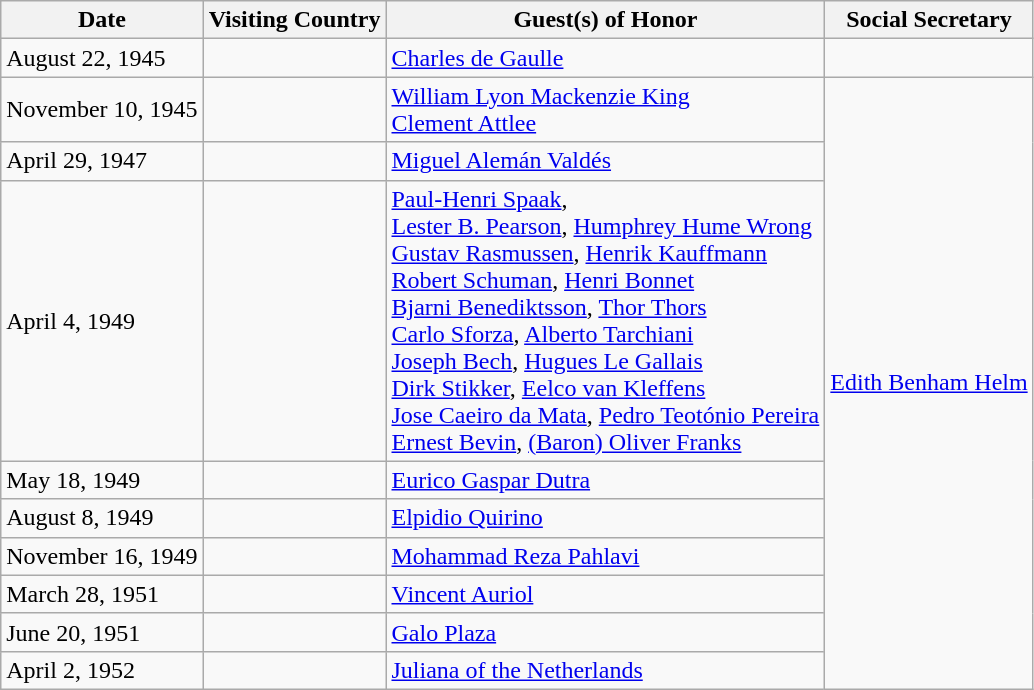<table class="wikitable">
<tr>
<th>Date</th>
<th>Visiting Country</th>
<th>Guest(s) of Honor</th>
<th>Social Secretary</th>
</tr>
<tr>
<td>August 22, 1945</td>
<td></td>
<td><a href='#'>Charles de Gaulle</a></td>
<td></td>
</tr>
<tr>
<td>November 10, 1945</td>
<td><br></td>
<td><a href='#'>William Lyon Mackenzie King</a><br><a href='#'>Clement Attlee</a></td>
<td rowspan="9"><a href='#'>Edith Benham Helm</a></td>
</tr>
<tr>
<td>April 29, 1947</td>
<td></td>
<td><a href='#'>Miguel Alemán Valdés</a></td>
</tr>
<tr>
<td>April 4, 1949</td>
<td><br><br><br><br><br><br><br><br><br></td>
<td><a href='#'>Paul-Henri Spaak</a>, <br><a href='#'>Lester B. Pearson</a>, <a href='#'>Humphrey Hume Wrong</a><br><a href='#'>Gustav Rasmussen</a>, <a href='#'>Henrik Kauffmann</a><br><a href='#'>Robert Schuman</a>, <a href='#'>Henri Bonnet</a><br><a href='#'>Bjarni Benediktsson</a>, <a href='#'>Thor Thors</a><br><a href='#'>Carlo Sforza</a>, <a href='#'>Alberto Tarchiani</a><br><a href='#'>Joseph Bech</a>, <a href='#'>Hugues Le Gallais</a><br><a href='#'>Dirk Stikker</a>, <a href='#'>Eelco van Kleffens</a><br><a href='#'>Jose Caeiro da Mata</a>, <a href='#'>Pedro Teotónio Pereira</a><br><a href='#'>Ernest Bevin</a>, <a href='#'>(Baron) Oliver Franks</a></td>
</tr>
<tr>
<td>May 18, 1949</td>
<td></td>
<td><a href='#'>Eurico Gaspar Dutra</a></td>
</tr>
<tr>
<td>August 8, 1949</td>
<td></td>
<td><a href='#'>Elpidio Quirino</a></td>
</tr>
<tr>
<td>November 16, 1949</td>
<td></td>
<td><a href='#'>Mohammad Reza Pahlavi</a></td>
</tr>
<tr>
<td>March 28, 1951</td>
<td></td>
<td><a href='#'>Vincent Auriol</a></td>
</tr>
<tr>
<td>June 20, 1951</td>
<td></td>
<td><a href='#'>Galo Plaza</a></td>
</tr>
<tr>
<td>April 2, 1952</td>
<td></td>
<td><a href='#'>Juliana of the Netherlands</a></td>
</tr>
</table>
